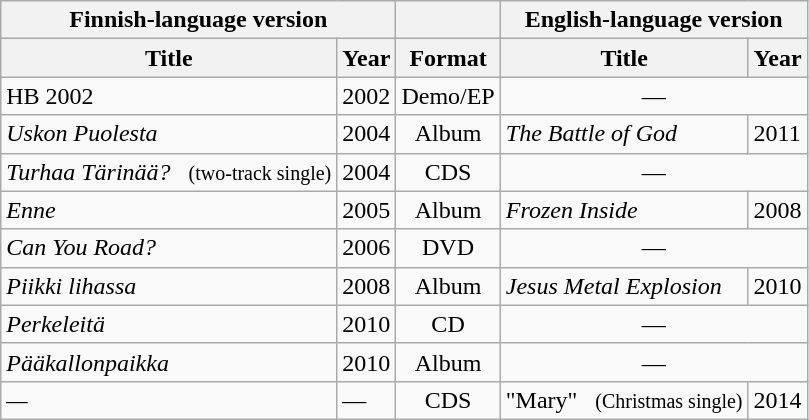<table class="wikitable">
<tr>
<th colspan="2">Finnish-language version</th>
<th></th>
<th colspan="2">English-language version</th>
</tr>
<tr>
<th>Title</th>
<th>Year</th>
<th>Format</th>
<th>Title</th>
<th>Year</th>
</tr>
<tr>
<td>HB 2002</td>
<td>2002</td>
<td style="text-align:center;">Demo/EP</td>
<td colspan="2" style="text-align:center;">—</td>
</tr>
<tr>
<td><em>Uskon Puolesta</em></td>
<td>2004</td>
<td style="text-align:center;">Album</td>
<td><em>The Battle of God</em></td>
<td>2011</td>
</tr>
<tr>
<td><em>Turhaa Tärinää?</em>    <small>(two-track single)</small></td>
<td>2004</td>
<td style="text-align:center;">CDS</td>
<td colspan="2" style="text-align:center;">—</td>
</tr>
<tr>
<td><em>Enne</em></td>
<td>2005</td>
<td style="text-align:center;">Album</td>
<td><em>Frozen Inside</em></td>
<td>2008</td>
</tr>
<tr>
<td><em>Can You Road?</em></td>
<td>2006</td>
<td style="text-align:center;">DVD</td>
<td colspan="2" style="text-align:center;">—</td>
</tr>
<tr>
<td><em>Piikki lihassa</em></td>
<td>2008</td>
<td style="text-align:center;">Album</td>
<td><em>Jesus Metal Explosion</em></td>
<td>2010</td>
</tr>
<tr>
<td><em>Perkeleitä</em></td>
<td>2010</td>
<td style="text-align:center;">CD</td>
<td colspan="2" style="text-align:center;">—</td>
</tr>
<tr>
<td><em>Pääkallonpaikka</em></td>
<td>2010</td>
<td style="text-align:center;">Album</td>
<td colspan="2" style="text-align:center;">—</td>
</tr>
<tr>
<td><em>—</em></td>
<td>—</td>
<td style="text-align:center;">CDS</td>
<td>"Mary"   <small>(Christmas single)</small></td>
<td>2014</td>
</tr>
</table>
